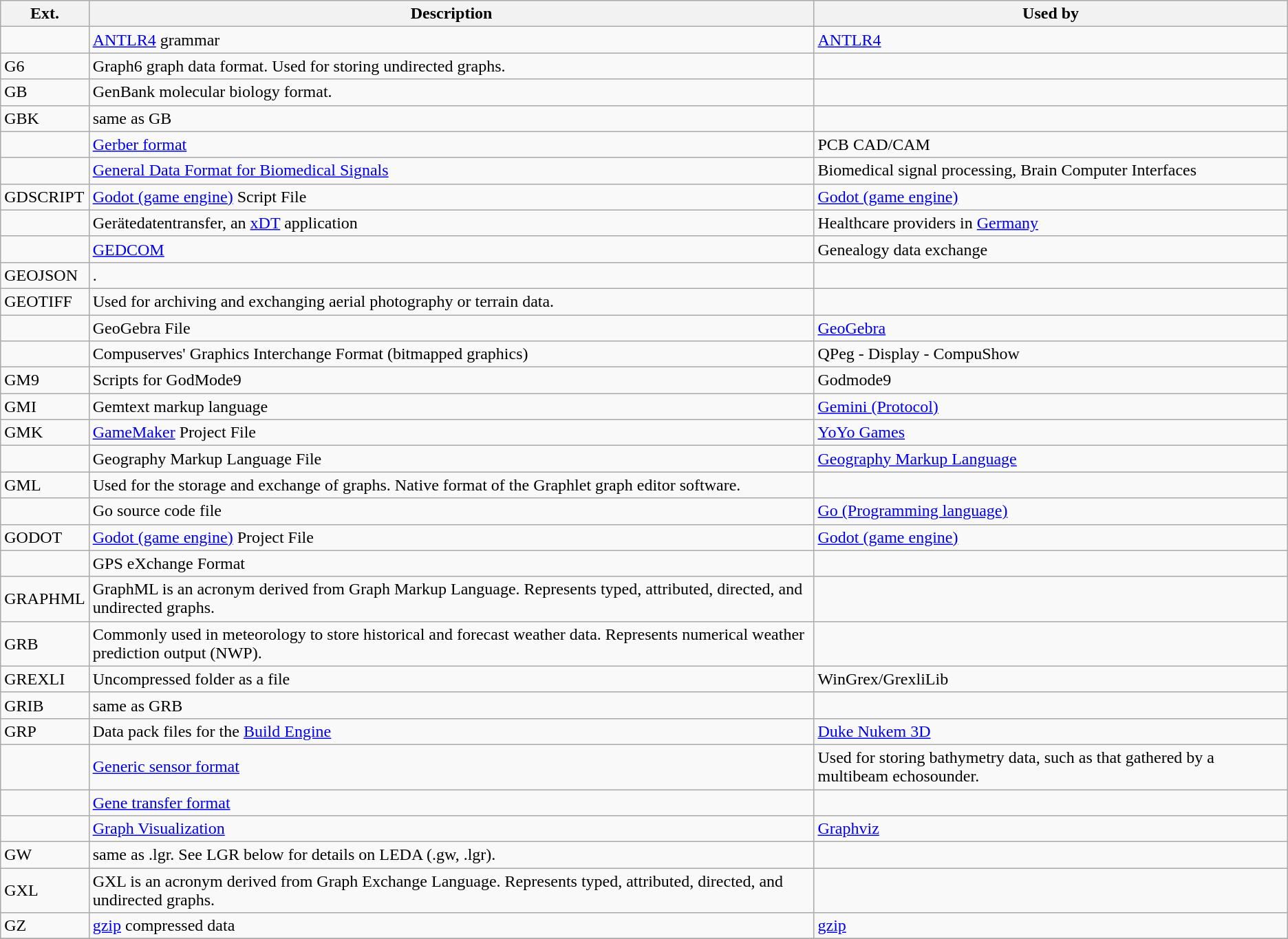<table class="wikitable">
<tr>
<th>Ext.</th>
<th>Description</th>
<th>Used by</th>
</tr>
<tr>
<td></td>
<td><a href='#'>ANTLR4</a> grammar</td>
<td><a href='#'>ANTLR4</a></td>
</tr>
<tr>
<td>G6</td>
<td>Graph6 graph data format. Used for storing undirected graphs.</td>
<td></td>
</tr>
<tr>
<td>GB</td>
<td>GenBank molecular biology format.</td>
<td></td>
</tr>
<tr>
<td>GBK</td>
<td>same as GB</td>
<td></td>
</tr>
<tr>
<td></td>
<td><a href='#'>Gerber format</a></td>
<td>PCB CAD/CAM</td>
</tr>
<tr>
<td></td>
<td><a href='#'>General Data Format for Biomedical Signals</a></td>
<td>Biomedical signal processing, Brain Computer Interfaces</td>
</tr>
<tr>
<td>GDSCRIPT</td>
<td><a href='#'>Godot (game engine)</a> Script File</td>
<td><a href='#'>Godot (game engine)</a></td>
</tr>
<tr>
<td></td>
<td>Gerätedatentransfer, an <a href='#'>xDT</a> application</td>
<td>Healthcare providers in <a href='#'>Germany</a></td>
</tr>
<tr>
<td></td>
<td><a href='#'>GEDCOM</a></td>
<td>Genealogy data exchange</td>
</tr>
<tr>
<td>GEOJSON</td>
<td>.</td>
<td></td>
</tr>
<tr>
<td>GEOTIFF</td>
<td>Used for archiving and exchanging aerial photography or terrain data.</td>
<td></td>
</tr>
<tr>
<td></td>
<td>GeoGebra File</td>
<td><a href='#'>GeoGebra</a></td>
</tr>
<tr>
<td></td>
<td>Compuserves' Graphics Interchange Format (bitmapped graphics)</td>
<td>QPeg - Display - CompuShow</td>
</tr>
<tr>
<td>GM9</td>
<td>Scripts for GodMode9</td>
<td>Godmode9</td>
</tr>
<tr>
<td>GMI</td>
<td>Gemtext markup language</td>
<td><a href='#'>Gemini (Protocol)</a></td>
</tr>
<tr>
<td>GMK</td>
<td><a href='#'>GameMaker</a> Project File</td>
<td><a href='#'>YoYo Games</a></td>
</tr>
<tr>
<td></td>
<td>Geography Markup Language File</td>
<td><a href='#'>Geography Markup Language</a></td>
</tr>
<tr>
<td>GML</td>
<td>Used for the storage and exchange of graphs. Native format of the Graphlet graph editor software.</td>
<td></td>
</tr>
<tr>
<td></td>
<td>Go source code file</td>
<td><a href='#'>Go (Programming language)</a></td>
</tr>
<tr>
<td>GODOT</td>
<td><a href='#'>Godot (game engine)</a> Project File</td>
<td><a href='#'>Godot (game engine)</a></td>
</tr>
<tr>
<td></td>
<td>GPS eXchange Format</td>
<td></td>
</tr>
<tr>
<td>GRAPHML</td>
<td>GraphML is an acronym derived from Graph Markup Language. Represents typed, attributed, directed, and undirected graphs.</td>
<td></td>
</tr>
<tr>
<td>GRB</td>
<td>Commonly used in meteorology to store historical and forecast weather data. Represents numerical weather prediction output (NWP).</td>
<td></td>
</tr>
<tr>
<td>GREXLI</td>
<td>Uncompressed folder as a file</td>
<td>WinGrex/GrexliLib</td>
</tr>
<tr>
<td>GRIB</td>
<td>same as GRB</td>
<td></td>
</tr>
<tr>
<td>GRP</td>
<td>Data pack files for the <a href='#'>Build Engine</a></td>
<td><a href='#'>Duke Nukem 3D</a></td>
</tr>
<tr>
<td></td>
<td><a href='#'>Generic sensor format</a></td>
<td>Used for storing bathymetry data, such as that gathered by a multibeam echosounder.</td>
</tr>
<tr>
<td></td>
<td><a href='#'>Gene transfer format</a></td>
<td></td>
</tr>
<tr>
<td></td>
<td><a href='#'>Graph Visualization</a></td>
<td><a href='#'>Graphviz</a></td>
</tr>
<tr>
<td>GW</td>
<td>same as .lgr. See LGR below for details on LEDA (.gw, .lgr).</td>
<td></td>
</tr>
<tr>
<td>GXL</td>
<td>GXL is an acronym derived from Graph Exchange Language. Represents typed, attributed, directed, and undirected graphs.</td>
<td></td>
</tr>
<tr>
<td>GZ</td>
<td><a href='#'>gzip</a> compressed data</td>
<td><a href='#'>gzip</a></td>
</tr>
<tr>
</tr>
</table>
